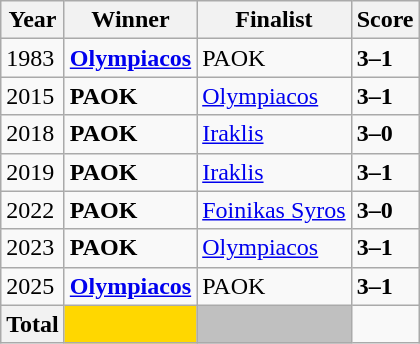<table class="wikitable">
<tr>
<th>Year</th>
<th>Winner</th>
<th>Finalist</th>
<th>Score</th>
</tr>
<tr>
<td>1983</td>
<td><strong><a href='#'>Olympiacos</a></strong></td>
<td>PAOK</td>
<td><strong>3–1</strong></td>
</tr>
<tr>
<td>2015</td>
<td><strong>PAOK</strong></td>
<td><a href='#'>Olympiacos</a></td>
<td><strong>3–1</strong></td>
</tr>
<tr>
<td>2018</td>
<td><strong>PAOK</strong></td>
<td><a href='#'>Iraklis</a></td>
<td><strong>3–0</strong></td>
</tr>
<tr>
<td>2019</td>
<td><strong>PAOK</strong></td>
<td><a href='#'>Iraklis</a></td>
<td><strong>3–1</strong></td>
</tr>
<tr>
<td>2022</td>
<td><strong>PAOK</strong></td>
<td><a href='#'>Foinikas Syros</a></td>
<td><strong>3–0</strong></td>
</tr>
<tr>
<td>2023</td>
<td><strong>PAOK</strong></td>
<td><a href='#'>Olympiacos</a></td>
<td><strong>3–1</strong></td>
</tr>
<tr>
<td>2025</td>
<td><strong><a href='#'>Olympiacos</a></strong></td>
<td>PAOK</td>
<td><strong>3–1</strong></td>
</tr>
<tr>
<th>Total</th>
<td bgcolor= gold></td>
<td bgcolor= silver></td>
</tr>
</table>
